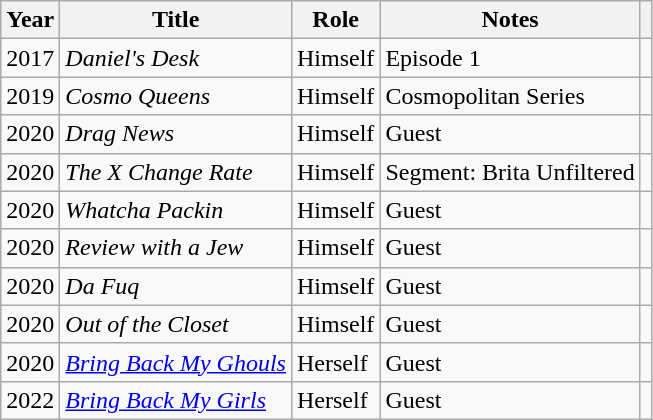<table class="wikitable plainrowheaders sortable">
<tr>
<th scope="col">Year</th>
<th scope="col">Title</th>
<th scope="col">Role</th>
<th scope="col">Notes</th>
<th style="text-align: center;" class="unsortable"></th>
</tr>
<tr>
<td>2017</td>
<td><em>Daniel's Desk</em></td>
<td>Himself</td>
<td>Episode 1</td>
<td style="text-align: center;"></td>
</tr>
<tr>
<td>2019</td>
<td><em>Cosmo Queens</em></td>
<td>Himself</td>
<td>Cosmopolitan Series</td>
<td style="text-align: center;"></td>
</tr>
<tr>
<td>2020</td>
<td><em>Drag News</em></td>
<td>Himself</td>
<td>Guest</td>
<td style="text-align: center;"></td>
</tr>
<tr>
<td>2020</td>
<td><em>The X Change Rate</em></td>
<td>Himself</td>
<td>Segment: Brita Unfiltered</td>
<td style="text-align: center;"></td>
</tr>
<tr>
<td>2020</td>
<td><em>Whatcha Packin</em></td>
<td>Himself</td>
<td>Guest</td>
<td style="text-align: center;"></td>
</tr>
<tr>
<td>2020</td>
<td><em>Review with a Jew</em></td>
<td>Himself</td>
<td>Guest</td>
<td style="text-align: center;"></td>
</tr>
<tr>
<td>2020</td>
<td><em>Da Fuq</em></td>
<td>Himself</td>
<td>Guest</td>
<td style="text-align: center;"></td>
</tr>
<tr>
<td>2020</td>
<td><em>Out of the Closet</em></td>
<td>Himself</td>
<td>Guest</td>
<td style="text-align: center;"></td>
</tr>
<tr>
<td>2020</td>
<td><em><a href='#'>Bring Back My Ghouls</a></em></td>
<td>Herself</td>
<td>Guest</td>
<td style="text-align: center;"></td>
</tr>
<tr>
<td>2022</td>
<td><em><a href='#'>Bring Back My Girls</a></em></td>
<td>Herself</td>
<td>Guest</td>
<td></td>
</tr>
</table>
